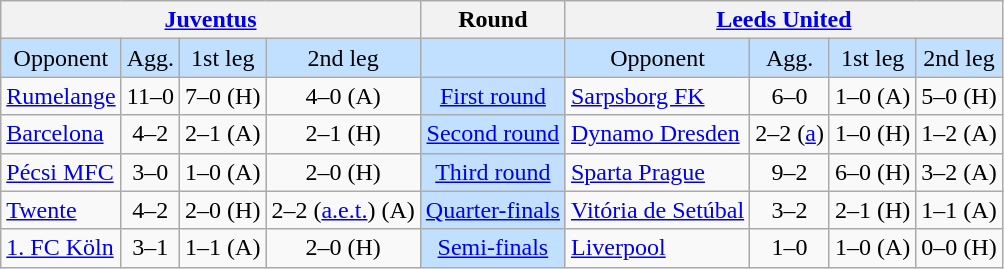<table class="wikitable" style="text-align:center">
<tr>
<th colspan=4><a href='#'>Juventus</a></th>
<th>Round</th>
<th colspan=4><a href='#'>Leeds United</a></th>
</tr>
<tr style="background:#c1e0ff">
<td>Opponent</td>
<td>Agg.</td>
<td>1st leg</td>
<td>2nd leg</td>
<td></td>
<td>Opponent</td>
<td>Agg.</td>
<td>1st leg</td>
<td>2nd leg</td>
</tr>
<tr>
<td align=left> <a href='#'>Rumelange</a></td>
<td>11–0</td>
<td>7–0 (H)</td>
<td>4–0 (A)</td>
<td style="background:#c1e0ff;"><a href='#'>First round</a></td>
<td align=left> <a href='#'>Sarpsborg FK</a></td>
<td>6–0</td>
<td>1–0 (A)</td>
<td>5–0 (H)</td>
</tr>
<tr>
<td align=left> <a href='#'>Barcelona</a></td>
<td>4–2</td>
<td>2–1 (A)</td>
<td>2–1 (H)</td>
<td style="background:#c1e0ff;"><a href='#'>Second round</a></td>
<td align=left> <a href='#'>Dynamo Dresden</a></td>
<td>2–2 (<a href='#'>a</a>)</td>
<td>1–0 (H)</td>
<td>1–2 (A)</td>
</tr>
<tr>
<td align=left> <a href='#'>Pécsi MFC</a></td>
<td>3–0</td>
<td>1–0 (A)</td>
<td>2–0 (H)</td>
<td style="background:#c1e0ff;"><a href='#'>Third round</a></td>
<td align=left> <a href='#'>Sparta Prague</a></td>
<td>9–2</td>
<td>6–0 (H)</td>
<td>3–2 (A)</td>
</tr>
<tr>
<td align=left> <a href='#'>Twente</a></td>
<td>4–2</td>
<td>2–0 (H)</td>
<td>2–2 (<a href='#'>a.e.t.</a>) (A)</td>
<td style="background:#c1e0ff;"><a href='#'>Quarter-finals</a></td>
<td align=left> <a href='#'>Vitória de Setúbal</a></td>
<td>3–2</td>
<td>2–1 (H)</td>
<td>1–1 (A)</td>
</tr>
<tr>
<td align=left> <a href='#'>1. FC Köln</a></td>
<td>3–1</td>
<td>1–1 (A)</td>
<td>2–0 (H)</td>
<td style="background:#c1e0ff;"><a href='#'>Semi-finals</a></td>
<td align=left> <a href='#'>Liverpool</a></td>
<td>1–0</td>
<td>1–0 (A)</td>
<td>0–0 (H)</td>
</tr>
</table>
